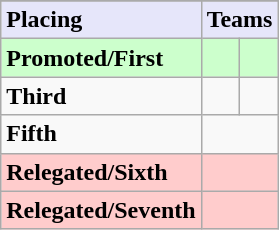<table class=wikitable>
<tr>
</tr>
<tr style="background: #E6E6FA;">
<td><strong>Placing</strong></td>
<td colspan="2" style="text-align:center"><strong>Teams</strong></td>
</tr>
<tr style="background: #ccffcc;">
<td><strong>Promoted/First</strong></td>
<td><strong></strong></td>
<td><strong></strong></td>
</tr>
<tr>
<td><strong>Third</strong></td>
<td></td>
<td></td>
</tr>
<tr>
<td><strong>Fifth</strong></td>
<td colspan=2></td>
</tr>
<tr style="background: #ffcccc;">
<td><strong>Relegated/Sixth</strong></td>
<td colspan=2><em></em></td>
</tr>
<tr style="background: #ffcccc;">
<td><strong>Relegated/Seventh</strong></td>
<td colspan=2><em></em></td>
</tr>
</table>
